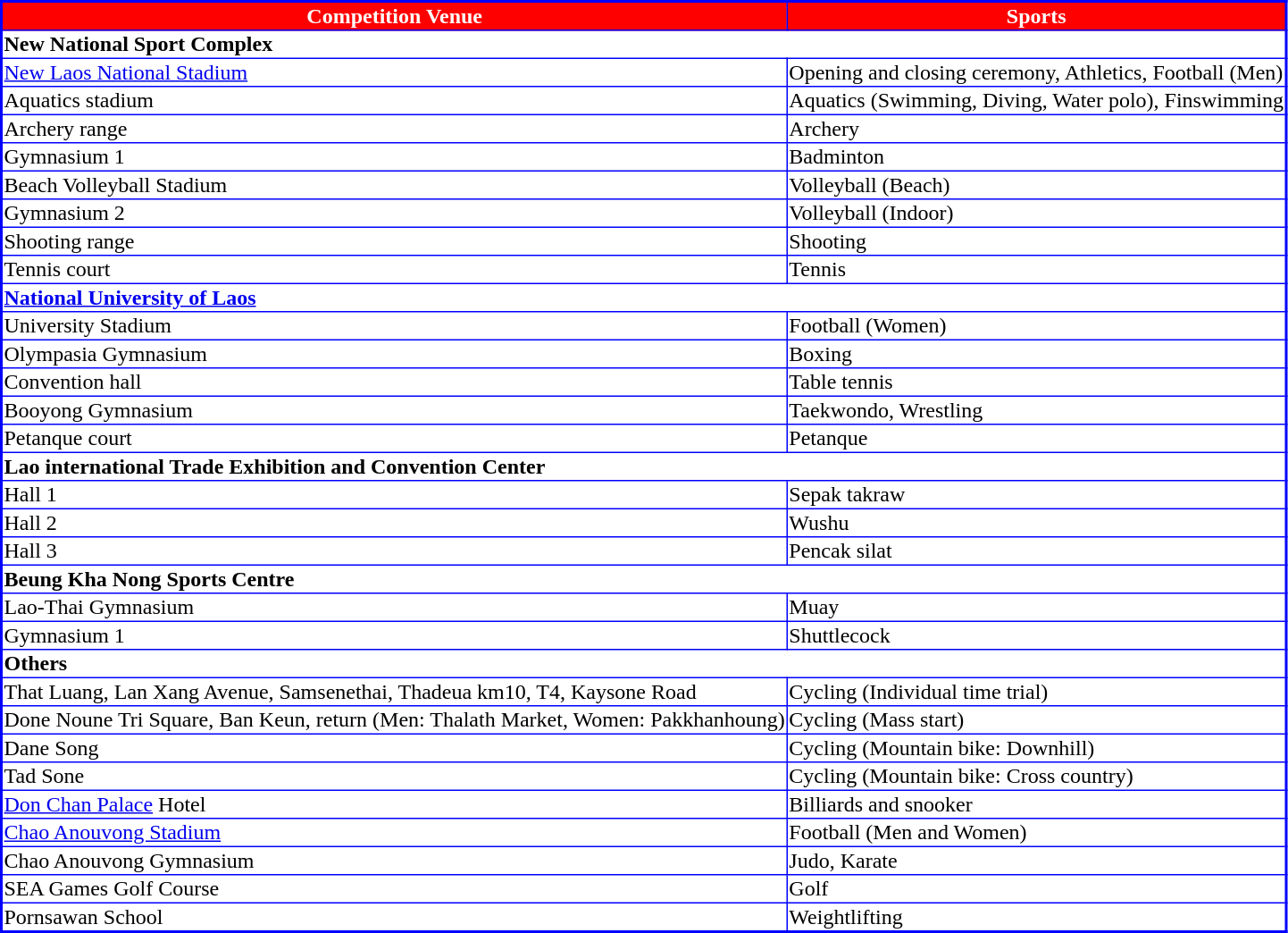<table border=1 style="border-collapse:collapse; text-align:left; font-size:100%; border:2px solid blue;">
<tr style="text-align:center; color:white; font-weight:bold; background:red;">
<td>Competition Venue</td>
<td>Sports</td>
</tr>
<tr>
<td colspan=2><strong>New National Sport Complex</strong></td>
</tr>
<tr>
<td><a href='#'>New Laos National Stadium</a></td>
<td>Opening and closing ceremony, Athletics, Football (Men)</td>
</tr>
<tr>
<td>Aquatics stadium</td>
<td>Aquatics (Swimming, Diving, Water polo), Finswimming</td>
</tr>
<tr>
<td>Archery range</td>
<td>Archery</td>
</tr>
<tr>
<td>Gymnasium 1</td>
<td>Badminton</td>
</tr>
<tr>
<td>Beach Volleyball Stadium</td>
<td>Volleyball (Beach)</td>
</tr>
<tr>
<td>Gymnasium 2</td>
<td>Volleyball (Indoor)</td>
</tr>
<tr>
<td>Shooting range</td>
<td>Shooting</td>
</tr>
<tr>
<td>Tennis court</td>
<td>Tennis</td>
</tr>
<tr>
<td colspan=2><strong><a href='#'>National University of Laos</a></strong></td>
</tr>
<tr>
<td>University Stadium</td>
<td>Football (Women)</td>
</tr>
<tr>
<td>Olympasia Gymnasium</td>
<td>Boxing</td>
</tr>
<tr>
<td>Convention hall</td>
<td>Table tennis</td>
</tr>
<tr>
<td>Booyong Gymnasium</td>
<td>Taekwondo, Wrestling</td>
</tr>
<tr>
<td>Petanque court</td>
<td>Petanque</td>
</tr>
<tr>
<td colspan=2><strong>Lao international Trade Exhibition and Convention Center</strong></td>
</tr>
<tr>
<td>Hall 1</td>
<td>Sepak takraw</td>
</tr>
<tr>
<td>Hall 2</td>
<td>Wushu</td>
</tr>
<tr>
<td>Hall 3</td>
<td>Pencak silat</td>
</tr>
<tr>
<td colspan=2><strong>Beung Kha Nong Sports Centre</strong></td>
</tr>
<tr>
<td>Lao-Thai Gymnasium</td>
<td>Muay</td>
</tr>
<tr>
<td>Gymnasium 1</td>
<td>Shuttlecock</td>
</tr>
<tr>
<th colspan=2>Others</th>
</tr>
<tr>
<td>That Luang, Lan Xang Avenue, Samsenethai, Thadeua km10, T4, Kaysone Road</td>
<td>Cycling (Individual time trial)</td>
</tr>
<tr>
<td>Done Noune Tri Square, Ban Keun, return (Men: Thalath Market, Women: Pakkhanhoung)</td>
<td>Cycling (Mass start)</td>
</tr>
<tr>
<td>Dane Song</td>
<td>Cycling (Mountain bike: Downhill)</td>
</tr>
<tr>
<td>Tad Sone</td>
<td>Cycling (Mountain bike: Cross country)</td>
</tr>
<tr>
<td><a href='#'>Don Chan Palace</a> Hotel</td>
<td>Billiards and snooker</td>
</tr>
<tr>
<td><a href='#'>Chao Anouvong Stadium</a></td>
<td>Football (Men and Women)</td>
</tr>
<tr>
<td>Chao Anouvong Gymnasium</td>
<td>Judo, Karate</td>
</tr>
<tr>
<td>SEA Games Golf Course</td>
<td>Golf</td>
</tr>
<tr>
<td>Pornsawan School</td>
<td>Weightlifting</td>
</tr>
</table>
